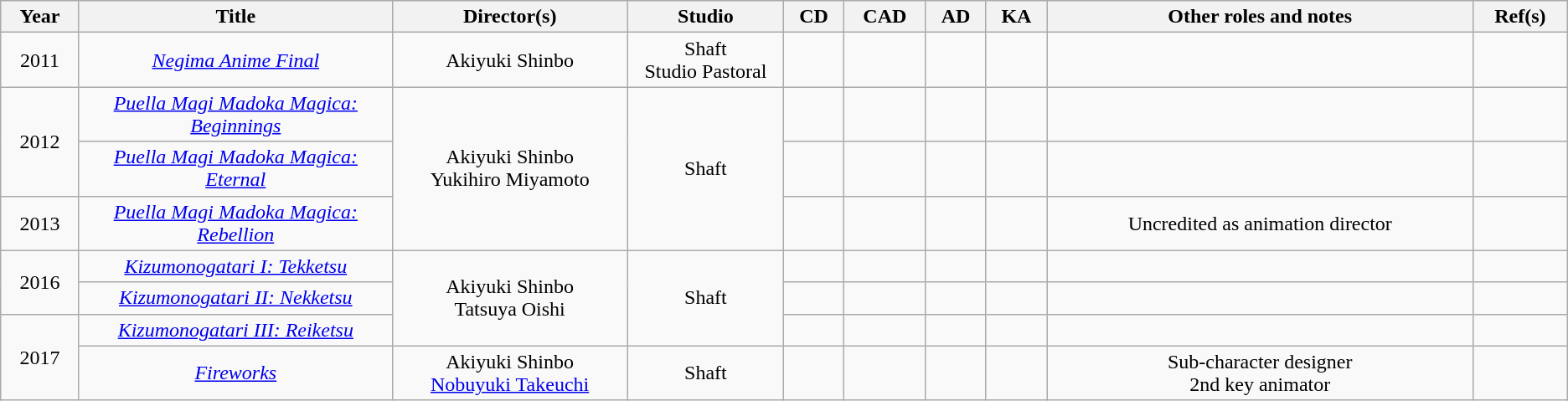<table class="wikitable sortable" style="text-align:center; margin=auto; ">
<tr>
<th scope="col" width=5%>Year</th>
<th scope="col" width=20%>Title</th>
<th scope="col" width=15%>Director(s)</th>
<th scope="col" width=10%>Studio</th>
<th scope="col" class="unsortable">CD</th>
<th scope="col" class="unsortable">CAD</th>
<th scope="col" class="unsortable">AD</th>
<th scope="col" class="unsortable">KA</th>
<th scope="col" class="unsortable">Other roles and notes</th>
<th scope="col" class="unsortable">Ref(s)</th>
</tr>
<tr>
<td>2011</td>
<td><em><a href='#'>Negima Anime Final</a></em></td>
<td>Akiyuki Shinbo</td>
<td>Shaft<br>Studio Pastoral</td>
<td></td>
<td></td>
<td></td>
<td></td>
<td></td>
<td></td>
</tr>
<tr>
<td rowspan="2">2012</td>
<td><em><a href='#'>Puella Magi Madoka Magica: Beginnings</a></em></td>
<td rowspan="3">Akiyuki Shinbo<br>Yukihiro Miyamoto</td>
<td rowspan="3">Shaft</td>
<td></td>
<td></td>
<td></td>
<td></td>
<td></td>
<td></td>
</tr>
<tr>
<td><em><a href='#'>Puella Magi Madoka Magica: Eternal</a></em></td>
<td></td>
<td></td>
<td></td>
<td></td>
<td></td>
<td></td>
</tr>
<tr>
<td>2013</td>
<td><em><a href='#'>Puella Magi Madoka Magica: Rebellion</a></em></td>
<td></td>
<td></td>
<td></td>
<td></td>
<td>Uncredited as animation director</td>
<td></td>
</tr>
<tr>
<td rowspan="2">2016</td>
<td><em><a href='#'>Kizumonogatari I: Tekketsu</a></em></td>
<td rowspan="3">Akiyuki Shinbo<br>Tatsuya Oishi</td>
<td rowspan="3">Shaft</td>
<td></td>
<td></td>
<td></td>
<td></td>
<td></td>
<td></td>
</tr>
<tr>
<td><em><a href='#'>Kizumonogatari II: Nekketsu</a></em></td>
<td></td>
<td></td>
<td></td>
<td></td>
<td></td>
<td></td>
</tr>
<tr>
<td rowspan="2">2017</td>
<td><em><a href='#'>Kizumonogatari III: Reiketsu</a></em></td>
<td></td>
<td></td>
<td></td>
<td></td>
<td></td>
<td></td>
</tr>
<tr>
<td><em><a href='#'>Fireworks</a></em></td>
<td>Akiyuki Shinbo<br><a href='#'>Nobuyuki Takeuchi</a></td>
<td>Shaft</td>
<td></td>
<td></td>
<td></td>
<td></td>
<td>Sub-character designer<br>2nd key animator</td>
<td></td>
</tr>
</table>
